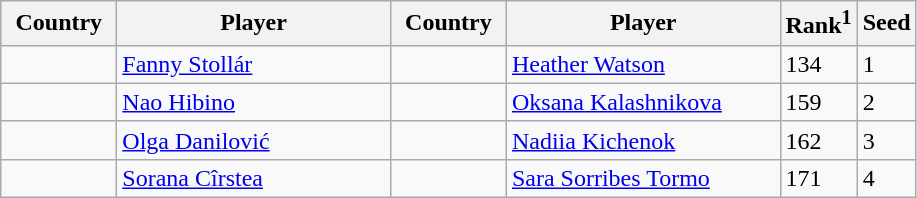<table class="sortable wikitable">
<tr>
<th width="70">Country</th>
<th width="175">Player</th>
<th width="70">Country</th>
<th width="175">Player</th>
<th>Rank<sup>1</sup></th>
<th>Seed</th>
</tr>
<tr>
<td></td>
<td><a href='#'>Fanny Stollár</a></td>
<td></td>
<td><a href='#'>Heather Watson</a></td>
<td>134</td>
<td>1</td>
</tr>
<tr>
<td></td>
<td><a href='#'>Nao Hibino</a></td>
<td></td>
<td><a href='#'>Oksana Kalashnikova</a></td>
<td>159</td>
<td>2</td>
</tr>
<tr>
<td></td>
<td><a href='#'>Olga Danilović</a></td>
<td></td>
<td><a href='#'>Nadiia Kichenok</a></td>
<td>162</td>
<td>3</td>
</tr>
<tr>
<td></td>
<td><a href='#'>Sorana Cîrstea</a></td>
<td></td>
<td><a href='#'>Sara Sorribes Tormo</a></td>
<td>171</td>
<td>4</td>
</tr>
</table>
